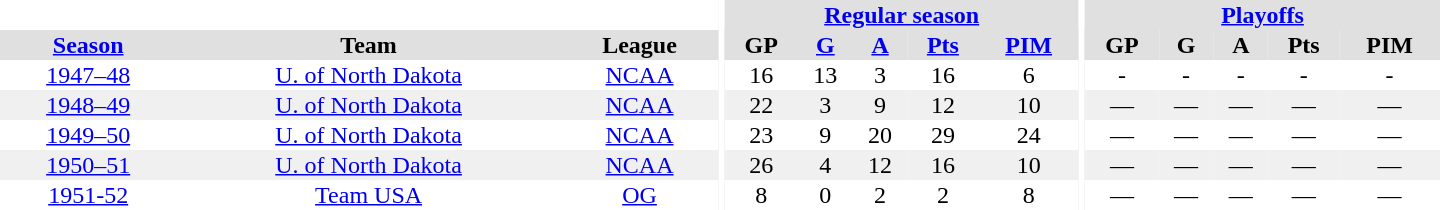<table border="0" cellpadding="1" cellspacing="0" style="text-align:center; width:60em">
<tr bgcolor="#e0e0e0">
<th colspan="3" bgcolor="#ffffff"></th>
<th rowspan="99" bgcolor="#ffffff"></th>
<th colspan="5"><a href='#'>Regular season</a></th>
<th rowspan="99" bgcolor="#ffffff"></th>
<th colspan="5"><a href='#'>Playoffs</a></th>
</tr>
<tr bgcolor="#e0e0e0">
<th><a href='#'>Season</a></th>
<th>Team</th>
<th>League</th>
<th>GP</th>
<th><a href='#'>G</a></th>
<th><a href='#'>A</a></th>
<th><a href='#'>Pts</a></th>
<th><a href='#'>PIM</a></th>
<th>GP</th>
<th>G</th>
<th>A</th>
<th>Pts</th>
<th>PIM</th>
</tr>
<tr>
<td><a href='#'>1947–48</a></td>
<td><a href='#'>U. of North Dakota</a></td>
<td><a href='#'>NCAA</a></td>
<td>16</td>
<td>13</td>
<td>3</td>
<td>16</td>
<td>6</td>
<td>-</td>
<td>-</td>
<td>-</td>
<td>-</td>
<td>-</td>
</tr>
<tr bgcolor="#f0f0f0">
<td><a href='#'>1948–49</a></td>
<td><a href='#'>U. of North Dakota</a></td>
<td><a href='#'>NCAA</a></td>
<td>22</td>
<td>3</td>
<td>9</td>
<td>12</td>
<td>10</td>
<td>—</td>
<td>—</td>
<td>—</td>
<td>—</td>
<td>—</td>
</tr>
<tr>
<td><a href='#'>1949–50</a></td>
<td><a href='#'>U. of North Dakota</a></td>
<td><a href='#'>NCAA</a></td>
<td>23</td>
<td>9</td>
<td>20</td>
<td>29</td>
<td>24</td>
<td>—</td>
<td>—</td>
<td>—</td>
<td>—</td>
<td>—</td>
</tr>
<tr bgcolor="#f0f0f0">
<td><a href='#'>1950–51</a></td>
<td><a href='#'>U. of North Dakota</a></td>
<td><a href='#'>NCAA</a></td>
<td>26</td>
<td>4</td>
<td>12</td>
<td>16</td>
<td>10</td>
<td>—</td>
<td>—</td>
<td>—</td>
<td>—</td>
<td>—</td>
</tr>
<tr>
<td><a href='#'>1951-52</a></td>
<td><a href='#'>Team USA</a></td>
<td><a href='#'>OG</a></td>
<td>8</td>
<td>0</td>
<td>2</td>
<td>2</td>
<td>8</td>
<td>—</td>
<td>—</td>
<td>—</td>
<td>—</td>
<td>—</td>
</tr>
<tr bgcolor="#e0e0e0">
</tr>
<tr>
</tr>
</table>
